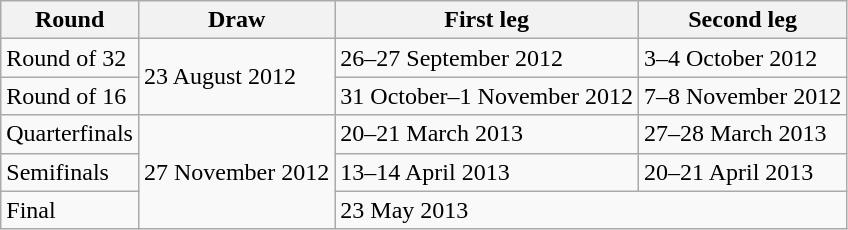<table class="wikitable">
<tr>
<th>Round</th>
<th>Draw</th>
<th>First leg</th>
<th>Second leg</th>
</tr>
<tr>
<td>Round of 32</td>
<td rowspan=2>23 August 2012</td>
<td>26–27 September 2012</td>
<td>3–4 October 2012</td>
</tr>
<tr>
<td>Round of 16</td>
<td>31 October–1 November 2012</td>
<td>7–8 November 2012</td>
</tr>
<tr>
<td>Quarterfinals</td>
<td rowspan=3>27 November 2012</td>
<td>20–21 March 2013</td>
<td>27–28 March 2013</td>
</tr>
<tr>
<td>Semifinals</td>
<td>13–14 April 2013</td>
<td>20–21 April 2013</td>
</tr>
<tr>
<td>Final</td>
<td colspan=2>23 May 2013</td>
</tr>
</table>
